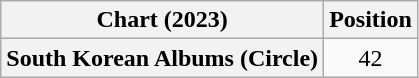<table class="wikitable plainrowheaders" style="text-align:center">
<tr>
<th scope="col">Chart (2023)</th>
<th scope="col">Position</th>
</tr>
<tr>
<th scope="row">South Korean Albums (Circle)</th>
<td>42</td>
</tr>
</table>
